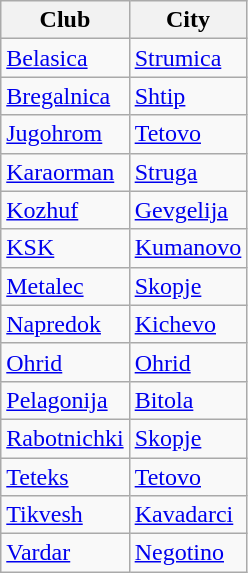<table class="wikitable">
<tr>
<th>Club</th>
<th>City</th>
</tr>
<tr>
<td><a href='#'>Belasica</a></td>
<td><a href='#'>Strumica</a></td>
</tr>
<tr>
<td><a href='#'>Bregalnica</a></td>
<td><a href='#'>Shtip</a></td>
</tr>
<tr>
<td><a href='#'>Jugohrom</a></td>
<td><a href='#'>Tetovo</a></td>
</tr>
<tr>
<td><a href='#'>Karaorman</a></td>
<td><a href='#'>Struga</a></td>
</tr>
<tr>
<td><a href='#'>Kozhuf</a></td>
<td><a href='#'>Gevgelija</a></td>
</tr>
<tr>
<td><a href='#'>KSK</a></td>
<td><a href='#'>Kumanovo</a></td>
</tr>
<tr>
<td><a href='#'>Metalec</a></td>
<td><a href='#'>Skopje</a></td>
</tr>
<tr>
<td><a href='#'>Napredok</a></td>
<td><a href='#'>Kichevo</a></td>
</tr>
<tr>
<td><a href='#'>Ohrid</a></td>
<td><a href='#'>Ohrid</a></td>
</tr>
<tr>
<td><a href='#'>Pelagonija</a></td>
<td><a href='#'>Bitola</a></td>
</tr>
<tr>
<td><a href='#'>Rabotnichki</a></td>
<td><a href='#'>Skopje</a></td>
</tr>
<tr>
<td><a href='#'>Teteks</a></td>
<td><a href='#'>Tetovo</a></td>
</tr>
<tr>
<td><a href='#'>Tikvesh</a></td>
<td><a href='#'>Kavadarci</a></td>
</tr>
<tr>
<td><a href='#'>Vardar</a></td>
<td><a href='#'>Negotino</a></td>
</tr>
</table>
